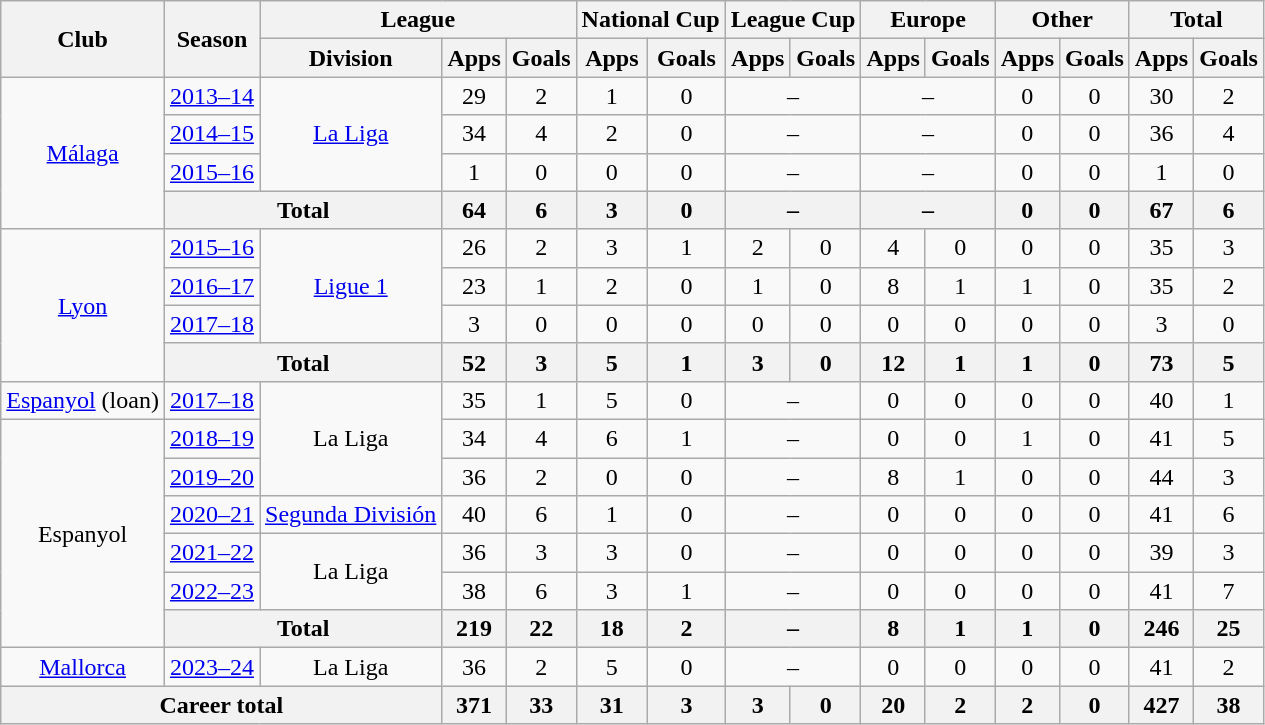<table class="wikitable" style="text-align:center">
<tr>
<th rowspan="2">Club</th>
<th rowspan="2">Season</th>
<th colspan="3">League</th>
<th colspan="2">National Cup</th>
<th colspan="2">League Cup</th>
<th colspan="2">Europe</th>
<th colspan="2">Other</th>
<th colspan="2">Total</th>
</tr>
<tr>
<th>Division</th>
<th>Apps</th>
<th>Goals</th>
<th>Apps</th>
<th>Goals</th>
<th>Apps</th>
<th>Goals</th>
<th>Apps</th>
<th>Goals</th>
<th>Apps</th>
<th>Goals</th>
<th>Apps</th>
<th>Goals</th>
</tr>
<tr>
<td rowspan="4"><a href='#'>Málaga</a></td>
<td><a href='#'>2013–14</a></td>
<td rowspan="3"><a href='#'>La Liga</a></td>
<td>29</td>
<td>2</td>
<td>1</td>
<td>0</td>
<td colspan="2">–</td>
<td colspan="2">–</td>
<td>0</td>
<td>0</td>
<td>30</td>
<td>2</td>
</tr>
<tr>
<td><a href='#'>2014–15</a></td>
<td>34</td>
<td>4</td>
<td>2</td>
<td>0</td>
<td colspan="2">–</td>
<td colspan="2">–</td>
<td>0</td>
<td>0</td>
<td>36</td>
<td>4</td>
</tr>
<tr>
<td><a href='#'>2015–16</a></td>
<td>1</td>
<td>0</td>
<td>0</td>
<td>0</td>
<td colspan="2">–</td>
<td colspan="2">–</td>
<td>0</td>
<td>0</td>
<td>1</td>
<td>0</td>
</tr>
<tr>
<th colspan="2">Total</th>
<th>64</th>
<th>6</th>
<th>3</th>
<th>0</th>
<th colspan="2">–</th>
<th colspan="2">–</th>
<th>0</th>
<th>0</th>
<th>67</th>
<th>6</th>
</tr>
<tr>
<td rowspan="4"><a href='#'>Lyon</a></td>
<td><a href='#'>2015–16</a></td>
<td rowspan="3"><a href='#'>Ligue 1</a></td>
<td>26</td>
<td>2</td>
<td>3</td>
<td>1</td>
<td>2</td>
<td>0</td>
<td>4</td>
<td>0</td>
<td>0</td>
<td>0</td>
<td>35</td>
<td>3</td>
</tr>
<tr>
<td><a href='#'>2016–17</a></td>
<td>23</td>
<td>1</td>
<td>2</td>
<td>0</td>
<td>1</td>
<td>0</td>
<td>8</td>
<td>1</td>
<td>1</td>
<td>0</td>
<td>35</td>
<td>2</td>
</tr>
<tr>
<td><a href='#'>2017–18</a></td>
<td>3</td>
<td>0</td>
<td>0</td>
<td>0</td>
<td>0</td>
<td>0</td>
<td>0</td>
<td>0</td>
<td>0</td>
<td>0</td>
<td>3</td>
<td>0</td>
</tr>
<tr>
<th colspan="2">Total</th>
<th>52</th>
<th>3</th>
<th>5</th>
<th>1</th>
<th>3</th>
<th>0</th>
<th>12</th>
<th>1</th>
<th>1</th>
<th>0</th>
<th>73</th>
<th>5</th>
</tr>
<tr>
<td><a href='#'>Espanyol</a> (loan)</td>
<td><a href='#'>2017–18</a></td>
<td rowspan="3">La Liga</td>
<td>35</td>
<td>1</td>
<td>5</td>
<td>0</td>
<td colspan="2">–</td>
<td>0</td>
<td>0</td>
<td>0</td>
<td>0</td>
<td>40</td>
<td>1</td>
</tr>
<tr>
<td rowspan="6">Espanyol</td>
<td><a href='#'>2018–19</a></td>
<td>34</td>
<td>4</td>
<td>6</td>
<td>1</td>
<td colspan="2">–</td>
<td>0</td>
<td>0</td>
<td>1</td>
<td>0</td>
<td>41</td>
<td>5</td>
</tr>
<tr>
<td><a href='#'>2019–20</a></td>
<td>36</td>
<td>2</td>
<td>0</td>
<td>0</td>
<td colspan="2">–</td>
<td>8</td>
<td>1</td>
<td>0</td>
<td>0</td>
<td>44</td>
<td>3</td>
</tr>
<tr>
<td><a href='#'>2020–21</a></td>
<td><a href='#'>Segunda División</a></td>
<td>40</td>
<td>6</td>
<td>1</td>
<td>0</td>
<td colspan="2">–</td>
<td>0</td>
<td>0</td>
<td>0</td>
<td>0</td>
<td>41</td>
<td>6</td>
</tr>
<tr>
<td><a href='#'>2021–22</a></td>
<td rowspan="2">La Liga</td>
<td>36</td>
<td>3</td>
<td>3</td>
<td>0</td>
<td colspan="2">–</td>
<td>0</td>
<td>0</td>
<td>0</td>
<td>0</td>
<td>39</td>
<td>3</td>
</tr>
<tr>
<td><a href='#'>2022–23</a></td>
<td>38</td>
<td>6</td>
<td>3</td>
<td>1</td>
<td colspan="2">–</td>
<td>0</td>
<td>0</td>
<td>0</td>
<td>0</td>
<td>41</td>
<td>7</td>
</tr>
<tr>
<th colspan="2">Total</th>
<th>219</th>
<th>22</th>
<th>18</th>
<th>2</th>
<th colspan="2">–</th>
<th>8</th>
<th>1</th>
<th>1</th>
<th>0</th>
<th>246</th>
<th>25</th>
</tr>
<tr>
<td><a href='#'>Mallorca</a></td>
<td><a href='#'>2023–24</a></td>
<td>La Liga</td>
<td>36</td>
<td>2</td>
<td>5</td>
<td>0</td>
<td colspan="2">–</td>
<td>0</td>
<td>0</td>
<td>0</td>
<td>0</td>
<td>41</td>
<td>2</td>
</tr>
<tr>
<th colspan="3">Career total</th>
<th>371</th>
<th>33</th>
<th>31</th>
<th>3</th>
<th>3</th>
<th>0</th>
<th>20</th>
<th>2</th>
<th>2</th>
<th>0</th>
<th>427</th>
<th>38</th>
</tr>
</table>
